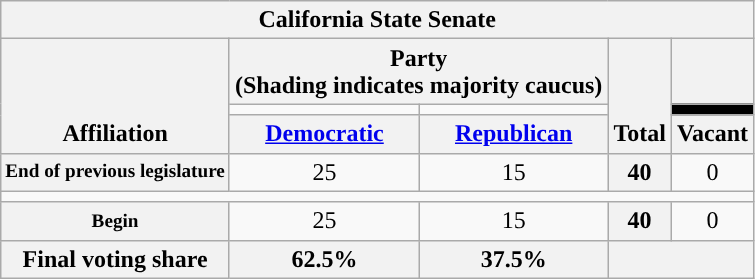<table class=wikitable style="text-align:center">
<tr>
<th colspan="6">California State Senate</th>
</tr>
<tr valign=bottom>
<th rowspan=3>Affiliation</th>
<th colspan=2>Party <div>(Shading indicates majority caucus)</div></th>
<th rowspan=3>Total</th>
<th></th>
</tr>
<tr style="height:5px">
<td style="background-color:"></td>
<td style="background-color:"></td>
<td bgcolor=black></td>
</tr>
<tr>
<th><a href='#'>Democratic</a></th>
<th><a href='#'>Republican</a></th>
<th>Vacant</th>
</tr>
<tr>
<th nowrap style="font-size:80%">End of previous legislature</th>
<td>25</td>
<td>15</td>
<th>40</th>
<td>0</td>
</tr>
<tr>
<td colspan=5></td>
</tr>
<tr>
<th nowrap style="font-size:80%">Begin</th>
<td>25</td>
<td>15</td>
<th>40</th>
<td>0</td>
</tr>
<tr>
<th>Final voting share</th>
<th>62.5% </th>
<th>37.5%</th>
<th colspan=2></th>
</tr>
</table>
